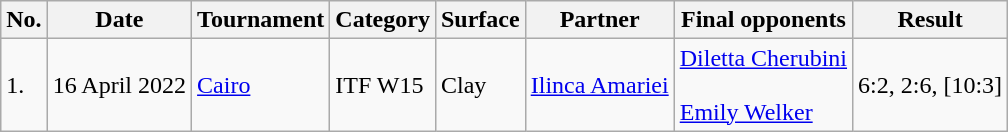<table class="wikitable">
<tr>
<th>No.</th>
<th>Date</th>
<th>Tournament</th>
<th>Category</th>
<th>Surface</th>
<th>Partner</th>
<th>Final opponents</th>
<th>Result</th>
</tr>
<tr>
<td>1.</td>
<td>16 April 2022</td>
<td> <a href='#'>Cairo</a></td>
<td>ITF W15</td>
<td>Clay</td>
<td>  <a href='#'>Ilinca Amariei</a></td>
<td> <a href='#'>Diletta Cherubini</a><br><br> <a href='#'>Emily Welker</a></td>
<td>6:2, 2:6, [10:3]</td>
</tr>
</table>
